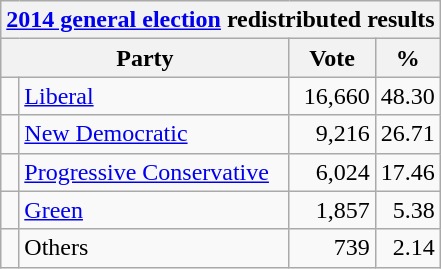<table class="wikitable">
<tr>
<th colspan="4"><a href='#'>2014 general election</a> redistributed results</th>
</tr>
<tr>
<th bgcolor="#DDDDFF" width="130px" colspan="2">Party</th>
<th bgcolor="#DDDDFF" width="50px">Vote</th>
<th bgcolor="#DDDDFF" width="30px">%</th>
</tr>
<tr>
<td> </td>
<td><a href='#'>Liberal</a></td>
<td align=right>16,660</td>
<td align=right>48.30</td>
</tr>
<tr>
<td> </td>
<td><a href='#'>New Democratic</a></td>
<td align=right>9,216</td>
<td align=right>26.71</td>
</tr>
<tr>
<td> </td>
<td><a href='#'>Progressive Conservative</a></td>
<td align=right>6,024</td>
<td align=right>17.46</td>
</tr>
<tr>
<td> </td>
<td><a href='#'>Green</a></td>
<td align=right>1,857</td>
<td align=right>5.38</td>
</tr>
<tr>
<td> </td>
<td>Others</td>
<td align=right>739</td>
<td align=right>2.14</td>
</tr>
</table>
